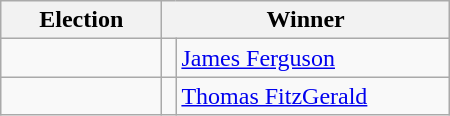<table class="wikitable">
<tr>
<th width=100>Election</th>
<th colspan=2>Winner</th>
</tr>
<tr>
<td></td>
<td width=2 bgcolor=></td>
<td width=175><a href='#'>James Ferguson</a></td>
</tr>
<tr>
<td></td>
<td width=2 bgcolor=></td>
<td width=175><a href='#'>Thomas FitzGerald</a></td>
</tr>
</table>
